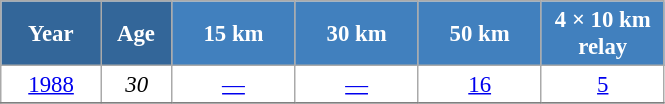<table class="wikitable" style="font-size:95%; text-align:center; border:grey solid 1px; border-collapse:collapse; background:#ffffff;">
<tr>
<th style="background-color:#369; color:white; width:60px;"> Year </th>
<th style="background-color:#369; color:white; width:40px;"> Age </th>
<th style="background-color:#4180be; color:white; width:75px;"> 15 km </th>
<th style="background-color:#4180be; color:white; width:75px;"> 30 km </th>
<th style="background-color:#4180be; color:white; width:75px;"> 50 km </th>
<th style="background-color:#4180be; color:white; width:75px;"> 4 × 10 km <br> relay </th>
</tr>
<tr>
<td><a href='#'>1988</a></td>
<td><em>30</em></td>
<td><a href='#'>—</a></td>
<td><a href='#'>—</a></td>
<td><a href='#'>16</a></td>
<td><a href='#'>5</a></td>
</tr>
<tr>
</tr>
</table>
